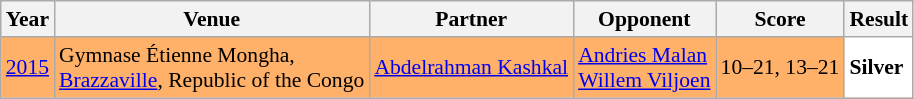<table class="sortable wikitable" style="font-size: 90%;">
<tr>
<th>Year</th>
<th>Venue</th>
<th>Partner</th>
<th>Opponent</th>
<th>Score</th>
<th>Result</th>
</tr>
<tr style="background:#FFB069">
<td align="center"><a href='#'>2015</a></td>
<td align="left">Gymnase Étienne Mongha,<br><a href='#'>Brazzaville</a>, Republic of the Congo</td>
<td align="left"> <a href='#'>Abdelrahman Kashkal</a></td>
<td align="left"> <a href='#'>Andries Malan</a><br> <a href='#'>Willem Viljoen</a></td>
<td align="left">10–21, 13–21</td>
<td style="text-align:left; background:white"> <strong>Silver</strong></td>
</tr>
</table>
